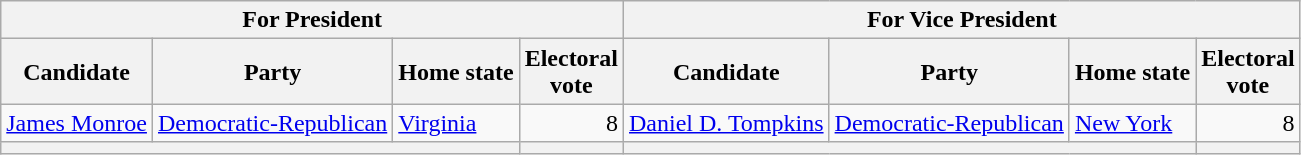<table class=wikitable>
<tr>
<th colspan=4>For President</th>
<th colspan=4>For Vice President</th>
</tr>
<tr>
<th>Candidate</th>
<th>Party</th>
<th>Home state</th>
<th>Electoral<br>vote</th>
<th>Candidate</th>
<th>Party</th>
<th>Home state</th>
<th>Electoral<br>vote</th>
</tr>
<tr>
<td><a href='#'>James Monroe</a></td>
<td><a href='#'>Democratic-Republican</a></td>
<td><a href='#'>Virginia</a></td>
<td align=right>8</td>
<td><a href='#'>Daniel D. Tompkins</a></td>
<td><a href='#'>Democratic-Republican</a></td>
<td><a href='#'>New York</a></td>
<td align=right>8</td>
</tr>
<tr>
<th colspan=3></th>
<th></th>
<th colspan=3></th>
<th></th>
</tr>
</table>
